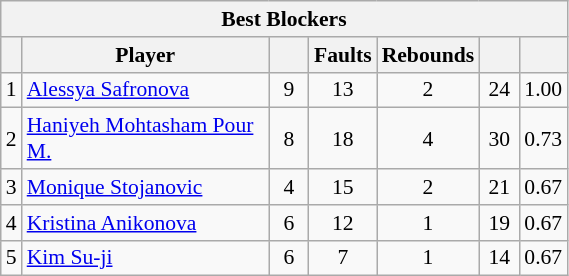<table class="wikitable sortable" style=font-size:90%>
<tr>
<th colspan=7>Best Blockers</th>
</tr>
<tr>
<th></th>
<th width=158>Player</th>
<th width=20></th>
<th width=20>Faults</th>
<th width=20>Rebounds</th>
<th width=20></th>
<th width=20></th>
</tr>
<tr>
<td>1</td>
<td> <a href='#'>Alessya Safronova</a></td>
<td align=center>9</td>
<td align=center>13</td>
<td align=center>2</td>
<td align=center>24</td>
<td align=center>1.00</td>
</tr>
<tr>
<td>2</td>
<td> <a href='#'>Haniyeh Mohtasham Pour M.</a></td>
<td align=center>8</td>
<td align=center>18</td>
<td align=center>4</td>
<td align=center>30</td>
<td align=center>0.73</td>
</tr>
<tr>
<td>3</td>
<td> <a href='#'>Monique Stojanovic</a></td>
<td align=center>4</td>
<td align=center>15</td>
<td align=center>2</td>
<td align=center>21</td>
<td align=center>0.67</td>
</tr>
<tr>
<td>4</td>
<td> <a href='#'>Kristina Anikonova</a></td>
<td align=center>6</td>
<td align=center>12</td>
<td align=center>1</td>
<td align=center>19</td>
<td align=center>0.67</td>
</tr>
<tr>
<td>5</td>
<td> <a href='#'>Kim Su-ji</a></td>
<td align=center>6</td>
<td align=center>7</td>
<td align=center>1</td>
<td align=center>14</td>
<td align=center>0.67</td>
</tr>
</table>
